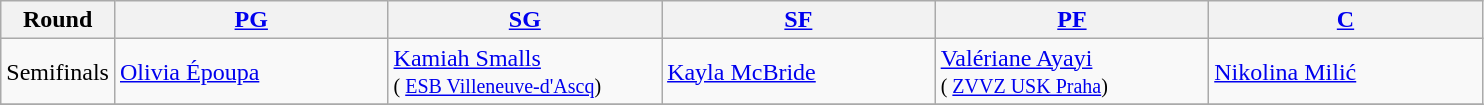<table class="wikitable sortable" style="text-align: center;">
<tr>
<th>Round</th>
<th style="width:175px;"><a href='#'>PG</a></th>
<th style="width:175px;"><a href='#'>SG</a></th>
<th style="width:175px;"><a href='#'>SF</a></th>
<th style="width:175px;"><a href='#'>PF</a></th>
<th style="width:175px;"><a href='#'>C</a></th>
</tr>
<tr>
<td>Semifinals</td>
<td style="text-align:left;"> <a href='#'>Olivia Époupa</a><br><small></small></td>
<td style="text-align:left;"> <a href='#'>Kamiah Smalls</a><br><small>(  <a href='#'>ESB Villeneuve-d'Ascq</a>)</small></td>
<td style="text-align:left;"> <a href='#'>Kayla McBride</a><br><small></small></td>
<td style="text-align:left;"> <a href='#'>Valériane Ayayi</a><br><small>( <a href='#'>ZVVZ USK Praha</a>)</small></td>
<td style="text-align:left;"> <a href='#'>Nikolina Milić</a><br><small></small></td>
</tr>
<tr>
</tr>
</table>
